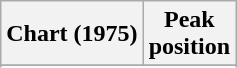<table class="wikitable sortable plainrowheaders">
<tr>
<th>Chart (1975)</th>
<th>Peak<br>position</th>
</tr>
<tr>
</tr>
<tr>
</tr>
</table>
